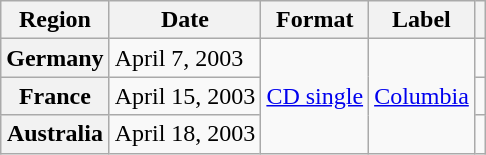<table class="wikitable plainrowheaders">
<tr>
<th scope="col">Region</th>
<th scope="col">Date</th>
<th scope="col">Format</th>
<th scope="col">Label</th>
<th scope="col"></th>
</tr>
<tr>
<th scope="row">Germany</th>
<td>April 7, 2003</td>
<td rowspan="3"><a href='#'>CD single</a></td>
<td rowspan="3"><a href='#'>Columbia</a></td>
<td align="center"></td>
</tr>
<tr>
<th scope="row">France</th>
<td>April 15, 2003</td>
<td align="center"></td>
</tr>
<tr>
<th scope="row">Australia</th>
<td>April 18, 2003</td>
<td align="center"></td>
</tr>
</table>
